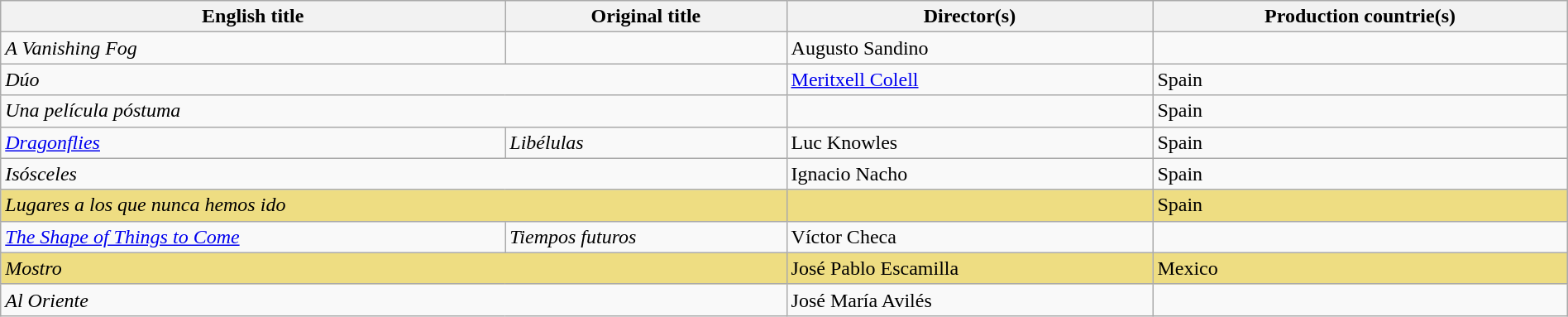<table class="sortable wikitable" style="width:100%; margin-bottom:4px" cellpadding="5">
<tr>
<th scope="col">English title</th>
<th scope="col">Original title</th>
<th scope="col">Director(s)</th>
<th scope="col">Production countrie(s)</th>
</tr>
<tr>
<td><em>A Vanishing Fog</em></td>
<td></td>
<td>Augusto Sandino</td>
<td></td>
</tr>
<tr>
<td colspan = "2"><em>Dúo</em></td>
<td><a href='#'>Meritxell Colell</a></td>
<td>Spain</td>
</tr>
<tr>
<td colspan = "2"><em>Una película póstuma</em></td>
<td></td>
<td>Spain</td>
</tr>
<tr>
<td><em><a href='#'>Dragonflies</a></em></td>
<td><em>Libélulas</em></td>
<td>Luc Knowles</td>
<td>Spain</td>
</tr>
<tr>
<td colspan = "2"><em>Isósceles</em></td>
<td>Ignacio Nacho</td>
<td>Spain</td>
</tr>
<tr style="background:#EEDD82">
<td colspan = "2"><em>Lugares a los que nunca hemos ido</em></td>
<td></td>
<td>Spain</td>
</tr>
<tr>
<td><em><a href='#'>The Shape of Things to Come</a></em></td>
<td><em>Tiempos futuros</em></td>
<td>Víctor Checa</td>
<td></td>
</tr>
<tr style="background:#EEDD82">
<td colspan = "2"><em>Mostro</em></td>
<td>José Pablo Escamilla</td>
<td>Mexico</td>
</tr>
<tr>
<td colspan = "2"><em>Al Oriente</em></td>
<td>José María Avilés</td>
<td></td>
</tr>
</table>
